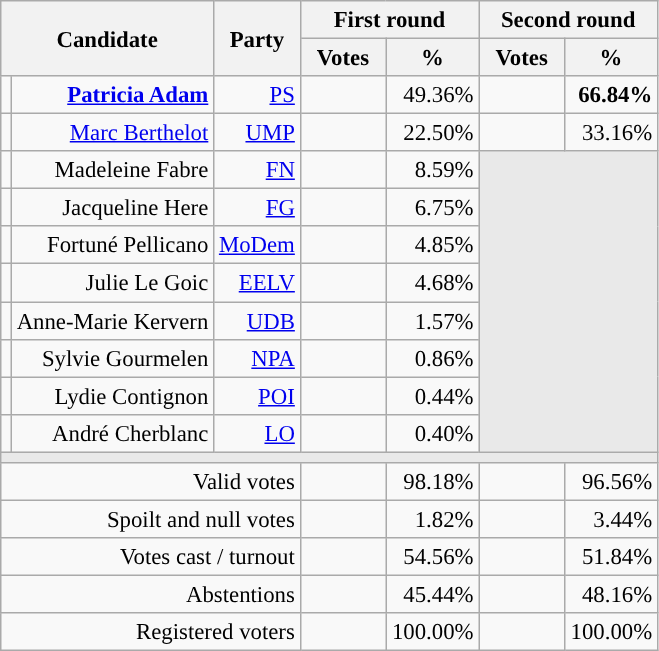<table class="wikitable" style="text-align:right;font-size:95%;">
<tr>
<th rowspan=2 colspan=2>Candidate</th>
<th rowspan=2 colspan=1>Party</th>
<th colspan=2>First round</th>
<th colspan=2>Second round</th>
</tr>
<tr>
<th style="width:50px;">Votes</th>
<th style="width:55px;">%</th>
<th style="width:50px;">Votes</th>
<th style="width:55px;">%</th>
</tr>
<tr>
<td style="color:inherit;background-color:"></td>
<td><strong><a href='#'>Patricia Adam</a></strong></td>
<td><a href='#'>PS</a></td>
<td></td>
<td>49.36%</td>
<td><strong></strong></td>
<td><strong>66.84%</strong></td>
</tr>
<tr>
<td style="color:inherit;background-color:"></td>
<td><a href='#'>Marc Berthelot</a></td>
<td><a href='#'>UMP</a></td>
<td></td>
<td>22.50%</td>
<td></td>
<td>33.16%</td>
</tr>
<tr>
<td style="color:inherit;background-color:"></td>
<td>Madeleine Fabre</td>
<td><a href='#'>FN</a></td>
<td></td>
<td>8.59%</td>
<td colspan=7 rowspan=8 style="background-color:#E9E9E9;"></td>
</tr>
<tr>
<td style="color:inherit;background-color:"></td>
<td>Jacqueline Here</td>
<td><a href='#'>FG</a></td>
<td></td>
<td>6.75%</td>
</tr>
<tr>
<td style="color:inherit;background-color:"></td>
<td>Fortuné Pellicano</td>
<td><a href='#'>MoDem</a></td>
<td></td>
<td>4.85%</td>
</tr>
<tr>
<td style="color:inherit;background-color:"></td>
<td>Julie Le Goic</td>
<td><a href='#'>EELV</a></td>
<td></td>
<td>4.68%</td>
</tr>
<tr>
<td style="color:inherit;background-color:"></td>
<td>Anne-Marie Kervern</td>
<td><a href='#'>UDB</a></td>
<td></td>
<td>1.57%</td>
</tr>
<tr>
<td style="color:inherit;background-color:"></td>
<td>Sylvie Gourmelen</td>
<td><a href='#'>NPA</a></td>
<td></td>
<td>0.86%</td>
</tr>
<tr>
<td style="color:inherit;background-color:"></td>
<td>Lydie Contignon</td>
<td><a href='#'>POI</a></td>
<td></td>
<td>0.44%</td>
</tr>
<tr>
<td style="color:inherit;background-color:"></td>
<td>André Cherblanc</td>
<td><a href='#'>LO</a></td>
<td></td>
<td>0.40%</td>
</tr>
<tr>
<td colspan=7 style="background-color:#E9E9E9;"></td>
</tr>
<tr>
<td colspan=3>Valid votes</td>
<td></td>
<td>98.18%</td>
<td></td>
<td>96.56%</td>
</tr>
<tr>
<td colspan=3>Spoilt and null votes</td>
<td></td>
<td>1.82%</td>
<td></td>
<td>3.44%</td>
</tr>
<tr>
<td colspan=3>Votes cast / turnout</td>
<td></td>
<td>54.56%</td>
<td></td>
<td>51.84%</td>
</tr>
<tr>
<td colspan=3>Abstentions</td>
<td></td>
<td>45.44%</td>
<td></td>
<td>48.16%</td>
</tr>
<tr>
<td colspan=3>Registered voters</td>
<td></td>
<td>100.00%</td>
<td></td>
<td>100.00%</td>
</tr>
</table>
